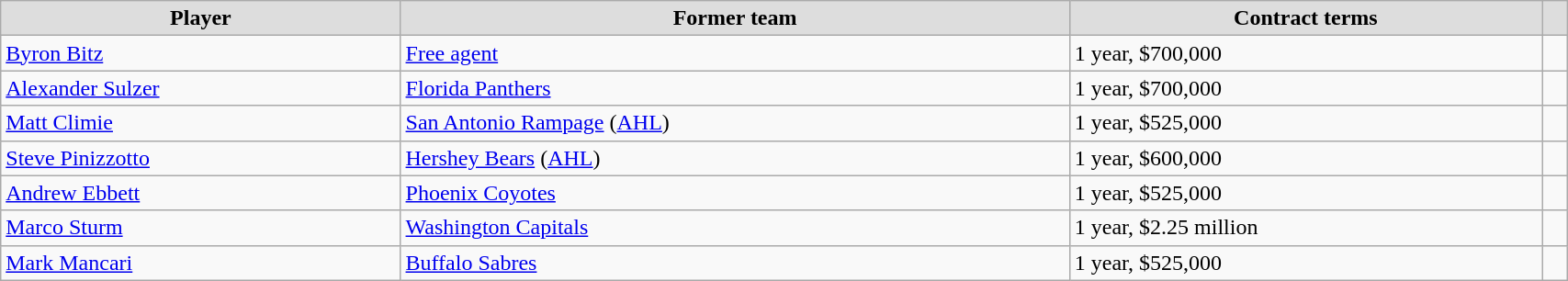<table class="wikitable" style="width:90%;">
<tr style="text-align:center; background:#ddd;">
<td><strong>Player</strong></td>
<td><strong>Former team</strong></td>
<td><strong>Contract terms</strong></td>
<td></td>
</tr>
<tr>
<td><a href='#'>Byron Bitz</a></td>
<td><a href='#'>Free agent</a></td>
<td>1 year, $700,000</td>
<td align=center></td>
</tr>
<tr>
<td><a href='#'>Alexander Sulzer</a></td>
<td><a href='#'>Florida Panthers</a></td>
<td>1 year, $700,000</td>
<td align=center></td>
</tr>
<tr>
<td><a href='#'>Matt Climie</a></td>
<td><a href='#'>San Antonio Rampage</a> (<a href='#'>AHL</a>)</td>
<td>1 year, $525,000</td>
<td align=center></td>
</tr>
<tr>
<td><a href='#'>Steve Pinizzotto</a></td>
<td><a href='#'>Hershey Bears</a> (<a href='#'>AHL</a>)</td>
<td>1 year, $600,000</td>
<td align=center></td>
</tr>
<tr>
<td><a href='#'>Andrew Ebbett</a></td>
<td><a href='#'>Phoenix Coyotes</a></td>
<td>1 year, $525,000</td>
<td align=center></td>
</tr>
<tr>
<td><a href='#'>Marco Sturm</a></td>
<td><a href='#'>Washington Capitals</a></td>
<td>1 year, $2.25 million</td>
<td align=center></td>
</tr>
<tr>
<td><a href='#'>Mark Mancari</a></td>
<td><a href='#'>Buffalo Sabres</a></td>
<td>1 year, $525,000</td>
<td align=center></td>
</tr>
</table>
